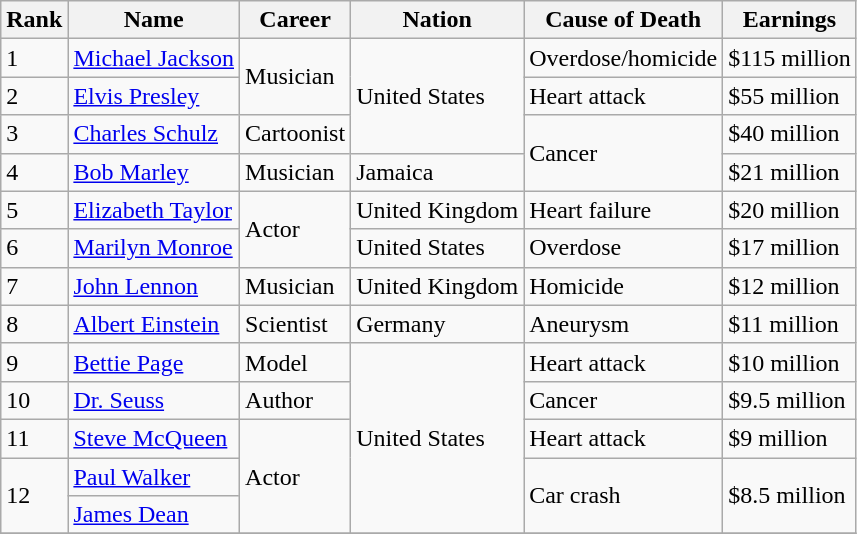<table class="wikitable sortable" border="1">
<tr>
<th scope="col">Rank</th>
<th scope="col">Name</th>
<th scope="col">Career</th>
<th scope="col">Nation</th>
<th>Cause of Death</th>
<th scope="col">Earnings</th>
</tr>
<tr>
<td>1</td>
<td><a href='#'>Michael Jackson</a></td>
<td rowspan="2">Musician</td>
<td rowspan="3">United States</td>
<td>Overdose/homicide</td>
<td>$115 million</td>
</tr>
<tr>
<td>2</td>
<td><a href='#'>Elvis Presley</a></td>
<td>Heart attack</td>
<td>$55 million</td>
</tr>
<tr>
<td>3</td>
<td><a href='#'>Charles Schulz</a></td>
<td>Cartoonist</td>
<td rowspan="2">Cancer</td>
<td>$40 million</td>
</tr>
<tr>
<td>4</td>
<td><a href='#'>Bob Marley</a></td>
<td>Musician</td>
<td>Jamaica</td>
<td>$21 million</td>
</tr>
<tr>
<td>5</td>
<td><a href='#'>Elizabeth Taylor</a></td>
<td rowspan="2">Actor</td>
<td>United Kingdom</td>
<td>Heart failure</td>
<td>$20 million</td>
</tr>
<tr>
<td>6</td>
<td><a href='#'>Marilyn Monroe</a></td>
<td>United States</td>
<td>Overdose</td>
<td>$17 million</td>
</tr>
<tr>
<td>7</td>
<td><a href='#'>John Lennon</a></td>
<td>Musician</td>
<td>United Kingdom</td>
<td>Homicide</td>
<td>$12 million</td>
</tr>
<tr>
<td>8</td>
<td><a href='#'>Albert Einstein</a></td>
<td>Scientist</td>
<td>Germany</td>
<td>Aneurysm</td>
<td>$11 million</td>
</tr>
<tr>
<td>9</td>
<td><a href='#'>Bettie Page</a></td>
<td>Model</td>
<td rowspan="5">United States</td>
<td>Heart attack</td>
<td>$10 million</td>
</tr>
<tr>
<td>10</td>
<td><a href='#'>Dr. Seuss</a></td>
<td>Author</td>
<td>Cancer</td>
<td>$9.5 million</td>
</tr>
<tr>
<td>11</td>
<td><a href='#'>Steve McQueen</a></td>
<td rowspan="3">Actor</td>
<td>Heart attack</td>
<td>$9 million</td>
</tr>
<tr>
<td rowspan="2">12</td>
<td><a href='#'>Paul Walker</a></td>
<td rowspan="2">Car crash</td>
<td rowspan="2">$8.5 million</td>
</tr>
<tr>
<td><a href='#'>James Dean</a></td>
</tr>
<tr>
</tr>
</table>
